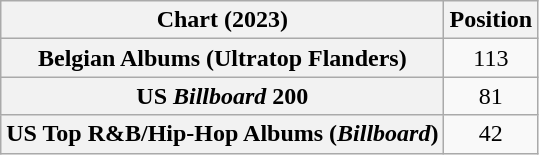<table class="wikitable sortable plainrowheaders" style="text-align:center">
<tr>
<th scope="col">Chart (2023)</th>
<th scope="col">Position</th>
</tr>
<tr>
<th scope="row">Belgian Albums (Ultratop Flanders)</th>
<td>113</td>
</tr>
<tr>
<th scope="row">US <em>Billboard</em> 200</th>
<td>81</td>
</tr>
<tr>
<th scope="row">US Top R&B/Hip-Hop Albums (<em>Billboard</em>)</th>
<td>42</td>
</tr>
</table>
